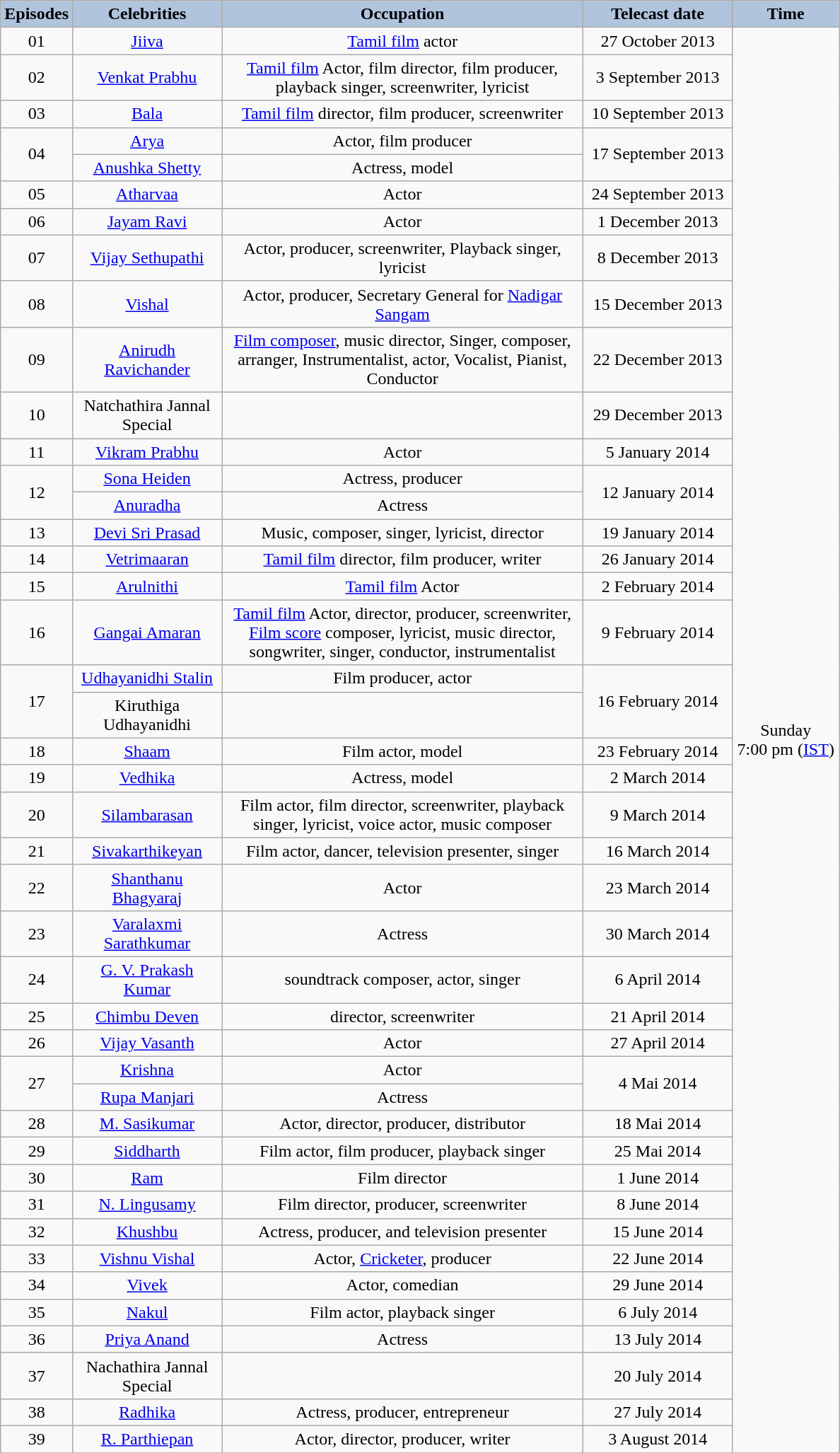<table class="wikitable" style="text-align:center;">
<tr>
<th style="width:20pt; background:LightSteelBlue;">Episodes</th>
<th style="width:100pt; background:LightSteelBlue;">Celebrities</th>
<th style="width:250pt; background:LightSteelBlue;">Occupation</th>
<th style="width:100pt; background:LightSteelBlue;">Telecast date</th>
<th style="width:70pt; background:LightSteelBlue;">Time</th>
</tr>
<tr>
<td>01</td>
<td><a href='#'>Jiiva</a></td>
<td><a href='#'>Tamil film</a> actor</td>
<td>27 October 2013</td>
<td rowspan="43">Sunday 7:00 pm (<a href='#'>IST</a>)</td>
</tr>
<tr>
<td>02</td>
<td><a href='#'>Venkat Prabhu</a></td>
<td><a href='#'>Tamil film</a> Actor, film director, film producer, playback singer, screenwriter, lyricist</td>
<td>3 September 2013</td>
</tr>
<tr>
<td>03</td>
<td><a href='#'>Bala</a></td>
<td><a href='#'>Tamil film</a> director, film producer, screenwriter</td>
<td>10 September 2013</td>
</tr>
<tr>
<td rowspan="2">04</td>
<td><a href='#'>Arya</a></td>
<td>Actor, film producer</td>
<td rowspan="2">17 September 2013</td>
</tr>
<tr>
<td><a href='#'>Anushka Shetty</a></td>
<td>Actress, model</td>
</tr>
<tr>
<td>05</td>
<td><a href='#'>Atharvaa</a></td>
<td>Actor</td>
<td>24 September 2013</td>
</tr>
<tr>
<td>06</td>
<td><a href='#'>Jayam Ravi</a></td>
<td>Actor</td>
<td>1 December 2013</td>
</tr>
<tr>
<td>07</td>
<td><a href='#'>Vijay Sethupathi</a></td>
<td>Actor, producer, screenwriter, Playback singer, lyricist</td>
<td>8 December 2013</td>
</tr>
<tr>
<td>08</td>
<td><a href='#'>Vishal</a></td>
<td>Actor, producer, Secretary General for <a href='#'>Nadigar Sangam</a></td>
<td>15 December 2013</td>
</tr>
<tr>
<td>09</td>
<td><a href='#'>Anirudh Ravichander</a></td>
<td><a href='#'>Film composer</a>, music director, Singer, composer, arranger, Instrumentalist, actor, Vocalist, Pianist, Conductor</td>
<td>22 December 2013</td>
</tr>
<tr>
<td>10</td>
<td>Natchathira Jannal Special</td>
<td></td>
<td>29 December 2013</td>
</tr>
<tr>
<td>11</td>
<td><a href='#'>Vikram Prabhu</a></td>
<td>Actor</td>
<td>5 January 2014</td>
</tr>
<tr>
<td rowspan="2">12</td>
<td><a href='#'>Sona Heiden</a></td>
<td>Actress, producer</td>
<td rowspan="2">12 January 2014</td>
</tr>
<tr>
<td><a href='#'>Anuradha</a></td>
<td>Actress</td>
</tr>
<tr>
<td>13</td>
<td><a href='#'>Devi Sri Prasad</a></td>
<td>Music, composer, singer, lyricist, director</td>
<td>19 January 2014</td>
</tr>
<tr>
<td>14</td>
<td><a href='#'>Vetrimaaran</a></td>
<td><a href='#'>Tamil film</a> director, film producer, writer</td>
<td>26 January 2014</td>
</tr>
<tr>
<td>15</td>
<td><a href='#'>Arulnithi</a></td>
<td><a href='#'>Tamil film</a> Actor</td>
<td>2 February 2014</td>
</tr>
<tr>
<td>16</td>
<td><a href='#'>Gangai Amaran</a></td>
<td><a href='#'>Tamil film</a> Actor, director, producer, screenwriter, <a href='#'>Film score</a> composer, lyricist, music director, songwriter, singer, conductor, instrumentalist</td>
<td>9 February 2014</td>
</tr>
<tr>
<td rowspan="2">17</td>
<td><a href='#'>Udhayanidhi Stalin</a></td>
<td>Film producer, actor</td>
<td rowspan="2">16 February 2014</td>
</tr>
<tr>
<td>Kiruthiga Udhayanidhi</td>
<td></td>
</tr>
<tr>
<td>18</td>
<td><a href='#'>Shaam</a></td>
<td>Film actor, model</td>
<td>23 February 2014</td>
</tr>
<tr>
<td>19</td>
<td><a href='#'>Vedhika</a></td>
<td>Actress, model</td>
<td>2 March 2014</td>
</tr>
<tr>
<td>20</td>
<td><a href='#'>Silambarasan</a></td>
<td>Film actor, film director, screenwriter, playback singer, lyricist, voice actor, music composer</td>
<td>9 March 2014</td>
</tr>
<tr>
<td>21</td>
<td><a href='#'>Sivakarthikeyan</a></td>
<td>Film actor, dancer, television presenter, singer</td>
<td>16 March 2014</td>
</tr>
<tr>
<td>22</td>
<td><a href='#'>Shanthanu Bhagyaraj</a></td>
<td>Actor</td>
<td>23 March 2014</td>
</tr>
<tr>
<td>23</td>
<td><a href='#'>Varalaxmi Sarathkumar</a></td>
<td>Actress</td>
<td>30 March 2014</td>
</tr>
<tr>
<td>24</td>
<td><a href='#'>G. V. Prakash Kumar</a></td>
<td>soundtrack composer, actor, singer</td>
<td>6 April 2014</td>
</tr>
<tr>
<td>25</td>
<td><a href='#'>Chimbu Deven</a></td>
<td>director, screenwriter</td>
<td>21 April 2014</td>
</tr>
<tr>
<td>26</td>
<td><a href='#'>Vijay Vasanth</a></td>
<td>Actor</td>
<td>27 April 2014</td>
</tr>
<tr>
<td rowspan="2">27</td>
<td><a href='#'>Krishna</a></td>
<td>Actor</td>
<td rowspan="2">4 Mai 2014</td>
</tr>
<tr>
<td><a href='#'>Rupa Manjari</a></td>
<td>Actress</td>
</tr>
<tr>
<td>28</td>
<td><a href='#'>M. Sasikumar</a></td>
<td>Actor, director, producer, distributor</td>
<td>18 Mai 2014</td>
</tr>
<tr>
<td>29</td>
<td><a href='#'>Siddharth</a></td>
<td>Film actor, film producer, playback singer</td>
<td>25 Mai 2014</td>
</tr>
<tr>
<td>30</td>
<td><a href='#'>Ram</a></td>
<td>Film director</td>
<td>1 June 2014</td>
</tr>
<tr>
<td>31</td>
<td><a href='#'>N. Lingusamy</a></td>
<td>Film director, producer, screenwriter</td>
<td>8 June 2014</td>
</tr>
<tr>
<td>32</td>
<td><a href='#'>Khushbu</a></td>
<td>Actress, producer, and television presenter</td>
<td>15 June 2014</td>
</tr>
<tr>
<td>33</td>
<td><a href='#'>Vishnu Vishal</a></td>
<td>Actor, <a href='#'>Cricketer</a>, producer</td>
<td>22 June 2014</td>
</tr>
<tr>
<td>34</td>
<td><a href='#'>Vivek</a></td>
<td>Actor, comedian</td>
<td>29 June 2014</td>
</tr>
<tr>
<td>35</td>
<td><a href='#'>Nakul</a></td>
<td>Film actor, playback singer</td>
<td>6 July 2014</td>
</tr>
<tr>
<td>36</td>
<td><a href='#'>Priya Anand</a></td>
<td>Actress</td>
<td>13 July 2014</td>
</tr>
<tr>
<td>37</td>
<td>Nachathira Jannal Special</td>
<td></td>
<td>20 July 2014</td>
</tr>
<tr>
<td>38</td>
<td><a href='#'>Radhika</a></td>
<td>Actress, producer, entrepreneur</td>
<td>27 July 2014</td>
</tr>
<tr>
<td>39</td>
<td><a href='#'>R. Parthiepan</a></td>
<td>Actor, director, producer, writer</td>
<td>3 August 2014</td>
</tr>
<tr>
</tr>
</table>
